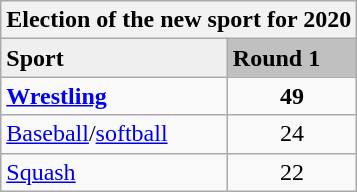<table class=wikitable>
<tr style="background:#efefef;">
<th colspan="6">Election of the new sport for 2020</th>
</tr>
<tr style="background:#efefef;">
<td><strong>Sport</strong></td>
<td style="background:silver;"><strong>Round 1</strong></td>
</tr>
<tr>
<td><strong><a href='#'>Wrestling</a></strong></td>
<td style="text-align:center;"><strong>49</strong></td>
</tr>
<tr>
<td><a href='#'>Baseball</a>/<a href='#'>softball</a></td>
<td style="text-align:center;">24</td>
</tr>
<tr>
<td><a href='#'>Squash</a></td>
<td style="text-align:center;">22</td>
</tr>
</table>
